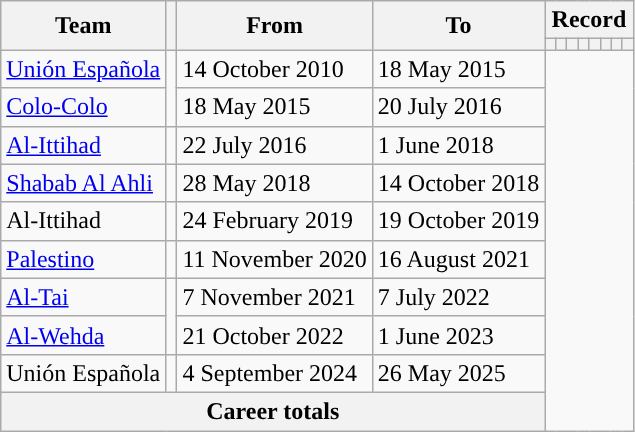<table class="wikitable" style="text-align: center">
<tr>
<th rowspan="2">Team</th>
<th rowspan="2"></th>
<th rowspan="2">From</th>
<th rowspan="2">To</th>
<th colspan="8">Record</th>
</tr>
<tr>
<th></th>
<th></th>
<th></th>
<th></th>
<th></th>
<th></th>
<th></th>
<th></th>
</tr>
<tr>
<td align=left><a href='#'>Unión Española</a></td>
<td rowspan="2"></td>
<td align=left>14 October 2010</td>
<td align=left>18 May 2015<br></td>
</tr>
<tr>
<td align=left><a href='#'>Colo-Colo</a></td>
<td align=left>18 May 2015</td>
<td align=left>20 July 2016<br></td>
</tr>
<tr>
<td align=left><a href='#'>Al-Ittihad</a></td>
<td></td>
<td align=left>22 July 2016</td>
<td align=left>1 June 2018<br></td>
</tr>
<tr>
<td align=left><a href='#'>Shabab Al Ahli</a></td>
<td></td>
<td align=left>28 May 2018</td>
<td align=left>14 October 2018<br></td>
</tr>
<tr>
<td align=left>Al-Ittihad</td>
<td></td>
<td align=left>24 February 2019</td>
<td align=left>19 October 2019<br></td>
</tr>
<tr>
<td align=left><a href='#'>Palestino</a></td>
<td></td>
<td align=left>11 November 2020</td>
<td align=left>16 August 2021<br></td>
</tr>
<tr>
<td align=left><a href='#'>Al-Tai</a></td>
<td rowspan="2"></td>
<td align=left>7 November 2021</td>
<td align=left>7 July 2022<br></td>
</tr>
<tr>
<td align=left><a href='#'>Al-Wehda</a></td>
<td align=left>21 October 2022</td>
<td align=left>1 June 2023<br></td>
</tr>
<tr>
<td align=left>Unión Española</td>
<td rowspan="1"></td>
<td align=left>4 September 2024</td>
<td align=left>26 May 2025<br></td>
</tr>
<tr>
<th colspan=4>Career totals<br></th>
</tr>
</table>
